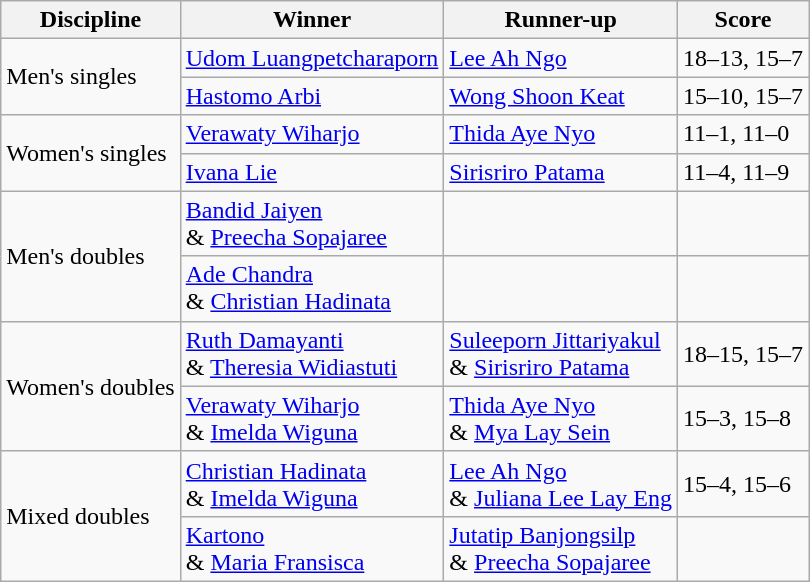<table class="wikitable">
<tr>
<th>Discipline</th>
<th>Winner</th>
<th>Runner-up</th>
<th>Score</th>
</tr>
<tr>
<td rowspan=2>Men's singles</td>
<td> <a href='#'>Udom Luangpetcharaporn</a></td>
<td> <a href='#'>Lee Ah Ngo</a></td>
<td>18–13, 15–7</td>
</tr>
<tr>
<td> <a href='#'>Hastomo Arbi</a></td>
<td> <a href='#'>Wong Shoon Keat</a></td>
<td>15–10, 15–7</td>
</tr>
<tr>
<td rowspan=2>Women's singles</td>
<td> <a href='#'>Verawaty Wiharjo</a></td>
<td> <a href='#'>Thida Aye Nyo</a></td>
<td>11–1, 11–0</td>
</tr>
<tr>
<td> <a href='#'>Ivana Lie</a></td>
<td> <a href='#'>Sirisriro Patama</a></td>
<td>11–4, 11–9</td>
</tr>
<tr>
<td rowspan=2>Men's doubles</td>
<td> <a href='#'>Bandid Jaiyen</a><br> & <a href='#'>Preecha Sopajaree</a></td>
<td></td>
<td></td>
</tr>
<tr>
<td> <a href='#'>Ade Chandra</a><br> & <a href='#'>Christian Hadinata</a></td>
<td></td>
<td></td>
</tr>
<tr>
<td rowspan=2>Women's doubles</td>
<td> <a href='#'>Ruth Damayanti</a><br> & <a href='#'>Theresia Widiastuti</a></td>
<td> <a href='#'>Suleeporn Jittariyakul</a><br> & <a href='#'>Sirisriro Patama</a></td>
<td>18–15, 15–7</td>
</tr>
<tr>
<td> <a href='#'>Verawaty Wiharjo</a><br> & <a href='#'>Imelda Wiguna</a></td>
<td> <a href='#'>Thida Aye Nyo</a><br> & <a href='#'>Mya Lay Sein</a></td>
<td>15–3, 15–8</td>
</tr>
<tr>
<td rowspan=2>Mixed doubles</td>
<td> <a href='#'>Christian Hadinata</a><br> & <a href='#'>Imelda Wiguna</a></td>
<td> <a href='#'>Lee Ah Ngo</a><br> & <a href='#'>Juliana Lee Lay Eng</a></td>
<td>15–4, 15–6</td>
</tr>
<tr>
<td> <a href='#'>Kartono</a><br> & <a href='#'>Maria Fransisca</a></td>
<td> <a href='#'>Jutatip Banjongsilp</a><br> & <a href='#'>Preecha Sopajaree</a></td>
<td></td>
</tr>
</table>
